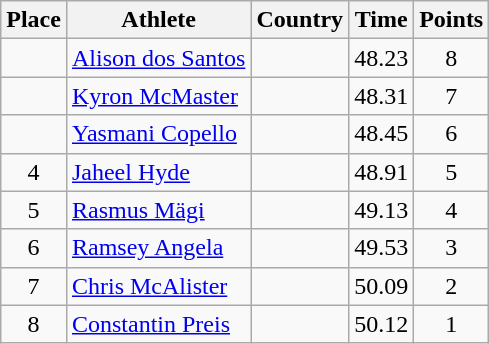<table class="wikitable">
<tr>
<th>Place</th>
<th>Athlete</th>
<th>Country</th>
<th>Time</th>
<th>Points</th>
</tr>
<tr>
<td align=center></td>
<td><a href='#'>Alison dos Santos</a></td>
<td></td>
<td>48.23</td>
<td align=center>8</td>
</tr>
<tr>
<td align=center></td>
<td><a href='#'>Kyron McMaster</a></td>
<td></td>
<td>48.31</td>
<td align=center>7</td>
</tr>
<tr>
<td align=center></td>
<td><a href='#'>Yasmani Copello</a></td>
<td></td>
<td>48.45</td>
<td align=center>6</td>
</tr>
<tr>
<td align=center>4</td>
<td><a href='#'>Jaheel Hyde</a></td>
<td></td>
<td>48.91</td>
<td align=center>5</td>
</tr>
<tr>
<td align=center>5</td>
<td><a href='#'>Rasmus Mägi</a></td>
<td></td>
<td>49.13</td>
<td align=center>4</td>
</tr>
<tr>
<td align=center>6</td>
<td><a href='#'>Ramsey Angela</a></td>
<td></td>
<td>49.53</td>
<td align=center>3</td>
</tr>
<tr>
<td align=center>7</td>
<td><a href='#'>Chris McAlister</a></td>
<td></td>
<td>50.09</td>
<td align=center>2</td>
</tr>
<tr>
<td align=center>8</td>
<td><a href='#'>Constantin Preis</a></td>
<td></td>
<td>50.12</td>
<td align=center>1</td>
</tr>
</table>
